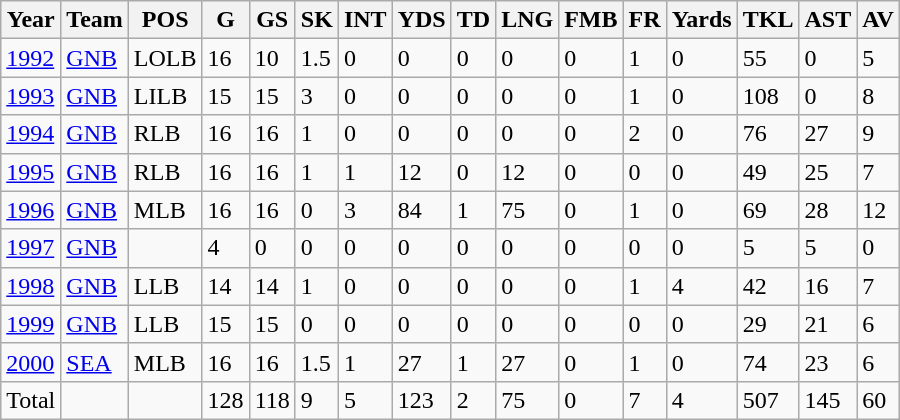<table class="wikitable">
<tr>
<th>Year</th>
<th>Team</th>
<th>POS</th>
<th>G</th>
<th>GS</th>
<th>SK</th>
<th>INT</th>
<th>YDS</th>
<th>TD</th>
<th>LNG</th>
<th>FMB</th>
<th>FR</th>
<th>Yards</th>
<th>TKL</th>
<th>AST</th>
<th>AV</th>
</tr>
<tr>
<td><a href='#'>1992</a></td>
<td><a href='#'>GNB</a></td>
<td>LOLB</td>
<td>16</td>
<td>10</td>
<td>1.5</td>
<td>0</td>
<td>0</td>
<td>0</td>
<td>0</td>
<td>0</td>
<td>1</td>
<td>0</td>
<td>55</td>
<td>0</td>
<td>5</td>
</tr>
<tr>
<td><a href='#'>1993</a></td>
<td><a href='#'>GNB</a></td>
<td>LILB</td>
<td>15</td>
<td>15</td>
<td>3</td>
<td>0</td>
<td>0</td>
<td>0</td>
<td>0</td>
<td>0</td>
<td>1</td>
<td>0</td>
<td>108</td>
<td>0</td>
<td>8</td>
</tr>
<tr>
<td><a href='#'>1994</a></td>
<td><a href='#'>GNB</a></td>
<td>RLB</td>
<td>16</td>
<td>16</td>
<td>1</td>
<td>0</td>
<td>0</td>
<td>0</td>
<td>0</td>
<td>0</td>
<td>2</td>
<td>0</td>
<td>76</td>
<td>27</td>
<td>9</td>
</tr>
<tr>
<td><a href='#'>1995</a></td>
<td><a href='#'>GNB</a></td>
<td>RLB</td>
<td>16</td>
<td>16</td>
<td>1</td>
<td>1</td>
<td>12</td>
<td>0</td>
<td>12</td>
<td>0</td>
<td>0</td>
<td>0</td>
<td>49</td>
<td>25</td>
<td>7</td>
</tr>
<tr>
<td><a href='#'>1996</a></td>
<td><a href='#'>GNB</a></td>
<td>MLB</td>
<td>16</td>
<td>16</td>
<td>0</td>
<td>3</td>
<td>84</td>
<td>1</td>
<td>75</td>
<td>0</td>
<td>1</td>
<td>0</td>
<td>69</td>
<td>28</td>
<td>12</td>
</tr>
<tr>
<td><a href='#'>1997</a></td>
<td><a href='#'>GNB</a></td>
<td></td>
<td>4</td>
<td>0</td>
<td>0</td>
<td>0</td>
<td>0</td>
<td>0</td>
<td>0</td>
<td>0</td>
<td>0</td>
<td>0</td>
<td>5</td>
<td>5</td>
<td>0</td>
</tr>
<tr>
<td><a href='#'>1998</a></td>
<td><a href='#'>GNB</a></td>
<td>LLB</td>
<td>14</td>
<td>14</td>
<td>1</td>
<td>0</td>
<td>0</td>
<td>0</td>
<td>0</td>
<td>0</td>
<td>1</td>
<td>4</td>
<td>42</td>
<td>16</td>
<td>7</td>
</tr>
<tr>
<td><a href='#'>1999</a></td>
<td><a href='#'>GNB</a></td>
<td>LLB</td>
<td>15</td>
<td>15</td>
<td>0</td>
<td>0</td>
<td>0</td>
<td>0</td>
<td>0</td>
<td>0</td>
<td>0</td>
<td>0</td>
<td>29</td>
<td>21</td>
<td>6</td>
</tr>
<tr>
<td><a href='#'>2000</a></td>
<td><a href='#'>SEA</a></td>
<td>MLB</td>
<td>16</td>
<td>16</td>
<td>1.5</td>
<td>1</td>
<td>27</td>
<td>1</td>
<td>27</td>
<td>0</td>
<td>1</td>
<td>0</td>
<td>74</td>
<td>23</td>
<td>6</td>
</tr>
<tr>
<td>Total</td>
<td></td>
<td></td>
<td>128</td>
<td>118</td>
<td>9</td>
<td>5</td>
<td>123</td>
<td>2</td>
<td>75</td>
<td>0</td>
<td>7</td>
<td>4</td>
<td>507</td>
<td>145</td>
<td>60</td>
</tr>
</table>
